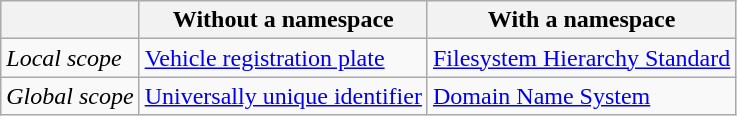<table class=wikitable>
<tr>
<th></th>
<th>Without a namespace</th>
<th>With a namespace</th>
</tr>
<tr>
<td><em>Local scope</em></td>
<td><a href='#'>Vehicle registration plate</a></td>
<td><a href='#'>Filesystem Hierarchy Standard</a></td>
</tr>
<tr>
<td><em>Global scope</em></td>
<td><a href='#'>Universally unique identifier</a></td>
<td><a href='#'>Domain Name System</a></td>
</tr>
</table>
